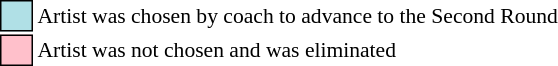<table class="toccolours" style="font-size: 90%; white-space: nowrap">
<tr>
<td style="background:#b0e0e6; border:1px solid black">     </td>
<td>Artist was chosen by coach to advance to the Second Round</td>
</tr>
<tr>
<td style="background:pink; border:1px solid black">     </td>
<td>Artist was not chosen and was eliminated</td>
</tr>
</table>
